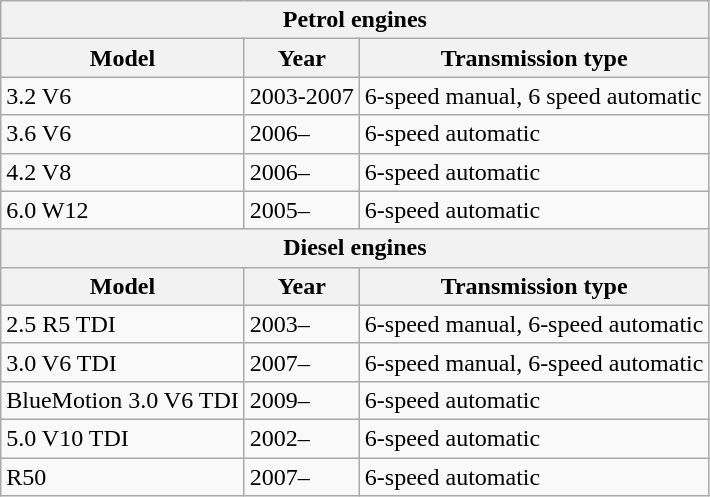<table class="wikitable">
<tr>
<th colspan=3>Petrol engines</th>
</tr>
<tr>
<th>Model</th>
<th>Year</th>
<th>Transmission type</th>
</tr>
<tr>
<td>3.2 V6</td>
<td>2003-2007</td>
<td>6-speed manual, 6 speed automatic</td>
</tr>
<tr>
<td>3.6 V6</td>
<td>2006–</td>
<td>6-speed automatic</td>
</tr>
<tr>
<td>4.2 V8</td>
<td>2006–</td>
<td>6-speed automatic</td>
</tr>
<tr>
<td>6.0 W12</td>
<td>2005–</td>
<td>6-speed automatic</td>
</tr>
<tr>
<th colspan=3>Diesel engines</th>
</tr>
<tr>
<th>Model</th>
<th>Year</th>
<th>Transmission type</th>
</tr>
<tr>
<td>2.5 R5 TDI</td>
<td>2003–</td>
<td>6-speed manual, 6-speed automatic</td>
</tr>
<tr>
<td>3.0 V6 TDI</td>
<td>2007–</td>
<td>6-speed manual, 6-speed automatic</td>
</tr>
<tr>
<td>BlueMotion 3.0 V6 TDI</td>
<td>2009–</td>
<td>6-speed automatic</td>
</tr>
<tr>
<td>5.0 V10 TDI</td>
<td>2002–</td>
<td>6-speed automatic</td>
</tr>
<tr>
<td>R50</td>
<td>2007–</td>
<td>6-speed automatic</td>
</tr>
</table>
